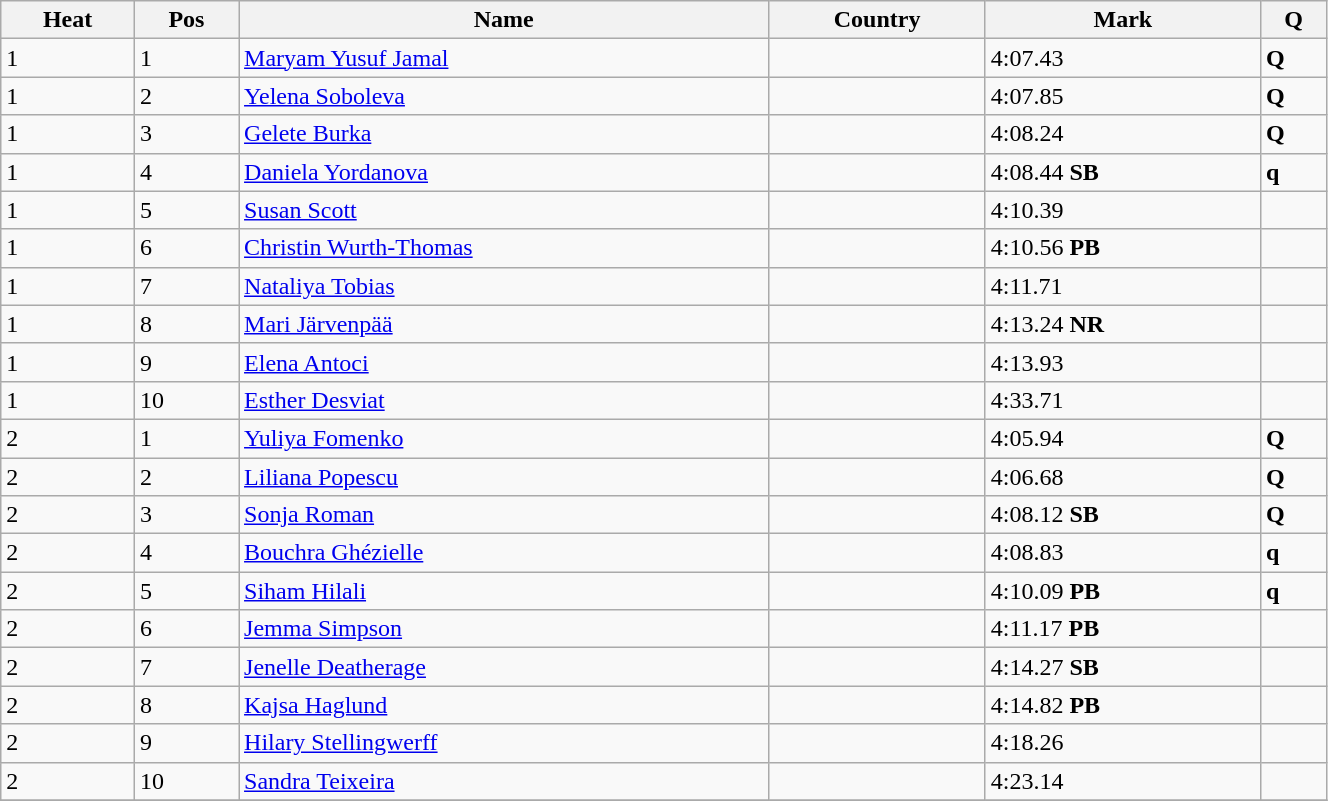<table class="wikitable sortable" width=70%>
<tr>
<th>Heat</th>
<th>Pos</th>
<th>Name</th>
<th>Country</th>
<th>Mark</th>
<th>Q</th>
</tr>
<tr>
<td>1</td>
<td>1</td>
<td><a href='#'>Maryam Yusuf Jamal</a></td>
<td></td>
<td>4:07.43</td>
<td><strong>Q</strong></td>
</tr>
<tr>
<td>1</td>
<td>2</td>
<td><a href='#'>Yelena Soboleva</a></td>
<td></td>
<td>4:07.85</td>
<td><strong>Q</strong></td>
</tr>
<tr>
<td>1</td>
<td>3</td>
<td><a href='#'>Gelete Burka</a></td>
<td></td>
<td>4:08.24</td>
<td><strong>Q</strong></td>
</tr>
<tr>
<td>1</td>
<td>4</td>
<td><a href='#'>Daniela Yordanova</a></td>
<td></td>
<td>4:08.44 <strong>SB</strong></td>
<td><strong>q</strong></td>
</tr>
<tr>
<td>1</td>
<td>5</td>
<td><a href='#'>Susan Scott</a></td>
<td></td>
<td>4:10.39</td>
<td></td>
</tr>
<tr>
<td>1</td>
<td>6</td>
<td><a href='#'>Christin Wurth-Thomas</a></td>
<td></td>
<td>4:10.56 <strong>PB</strong></td>
<td></td>
</tr>
<tr>
<td>1</td>
<td>7</td>
<td><a href='#'>Nataliya Tobias</a></td>
<td></td>
<td>4:11.71</td>
<td></td>
</tr>
<tr>
<td>1</td>
<td>8</td>
<td><a href='#'>Mari Järvenpää</a></td>
<td></td>
<td>4:13.24 <strong>NR</strong></td>
<td></td>
</tr>
<tr>
<td>1</td>
<td>9</td>
<td><a href='#'>Elena Antoci</a></td>
<td></td>
<td>4:13.93</td>
<td></td>
</tr>
<tr>
<td>1</td>
<td>10</td>
<td><a href='#'>Esther Desviat</a></td>
<td></td>
<td>4:33.71</td>
<td></td>
</tr>
<tr>
<td>2</td>
<td>1</td>
<td><a href='#'>Yuliya Fomenko</a></td>
<td></td>
<td>4:05.94</td>
<td><strong>Q</strong></td>
</tr>
<tr>
<td>2</td>
<td>2</td>
<td><a href='#'>Liliana Popescu</a></td>
<td></td>
<td>4:06.68</td>
<td><strong>Q</strong></td>
</tr>
<tr>
<td>2</td>
<td>3</td>
<td><a href='#'>Sonja Roman</a></td>
<td></td>
<td>4:08.12 <strong>SB</strong></td>
<td><strong>Q</strong></td>
</tr>
<tr>
<td>2</td>
<td>4</td>
<td><a href='#'>Bouchra Ghézielle</a></td>
<td></td>
<td>4:08.83</td>
<td><strong>q</strong></td>
</tr>
<tr>
<td>2</td>
<td>5</td>
<td><a href='#'>Siham Hilali</a></td>
<td></td>
<td>4:10.09 <strong>PB</strong></td>
<td><strong>q</strong></td>
</tr>
<tr>
<td>2</td>
<td>6</td>
<td><a href='#'>Jemma Simpson</a></td>
<td></td>
<td>4:11.17 <strong>PB</strong></td>
<td></td>
</tr>
<tr>
<td>2</td>
<td>7</td>
<td><a href='#'>Jenelle Deatherage</a></td>
<td></td>
<td>4:14.27 <strong>SB</strong></td>
<td></td>
</tr>
<tr>
<td>2</td>
<td>8</td>
<td><a href='#'>Kajsa Haglund</a></td>
<td></td>
<td>4:14.82 <strong>PB</strong></td>
<td></td>
</tr>
<tr>
<td>2</td>
<td>9</td>
<td><a href='#'>Hilary Stellingwerff</a></td>
<td></td>
<td>4:18.26</td>
<td></td>
</tr>
<tr>
<td>2</td>
<td>10</td>
<td><a href='#'>Sandra Teixeira</a></td>
<td></td>
<td>4:23.14</td>
<td></td>
</tr>
<tr 3>
</tr>
</table>
